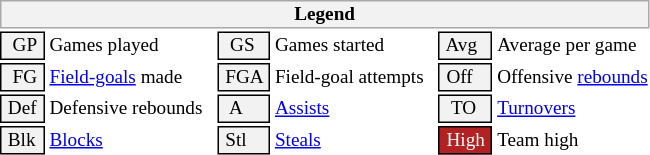<table class="toccolours" style="font-size: 80%; white-space: nowrap;">
<tr>
<th colspan="6" style="background-color: #F2F2F2; border: 1px solid #AAAAAA;">Legend</th>
</tr>
<tr>
<td style="background-color: #F2F2F2; border: 1px solid black;">  GP </td>
<td>Games played</td>
<td style="background-color: #F2F2F2; border: 1px solid black">  GS </td>
<td>Games started</td>
<td style="background-color: #F2F2F2; border: 1px solid black"> Avg </td>
<td>Average per game</td>
</tr>
<tr>
<td style="background-color: #F2F2F2; border: 1px solid black">  FG </td>
<td style="padding-right: 8px"><a href='#'>Field-goals</a> made</td>
<td style="background-color: #F2F2F2; border: 1px solid black"> FGA </td>
<td style="padding-right: 8px">Field-goal attempts</td>
<td style="background-color: #F2F2F2; border: 1px solid black;"> Off </td>
<td>Offensive <a href='#'>rebounds</a></td>
</tr>
<tr>
<td style="background-color: #F2F2F2; border: 1px solid black;"> Def </td>
<td style="padding-right: 8px">Defensive rebounds</td>
<td style="background-color: #F2F2F2; border: 1px solid black">  A </td>
<td style="padding-right: 8px"><a href='#'>Assists</a></td>
<td style="background-color: #F2F2F2; border: 1px solid black">  TO</td>
<td><a href='#'>Turnovers</a></td>
</tr>
<tr>
<td style="background-color: #F2F2F2; border: 1px solid black;"> Blk </td>
<td><a href='#'>Blocks</a></td>
<td style="background-color: #F2F2F2; border: 1px solid black"> Stl </td>
<td><a href='#'>Steals</a></td>
<td style="background:#B22222; color:#ffffff; border: 1px solid black"> High </td>
<td>Team high</td>
</tr>
<tr>
</tr>
</table>
